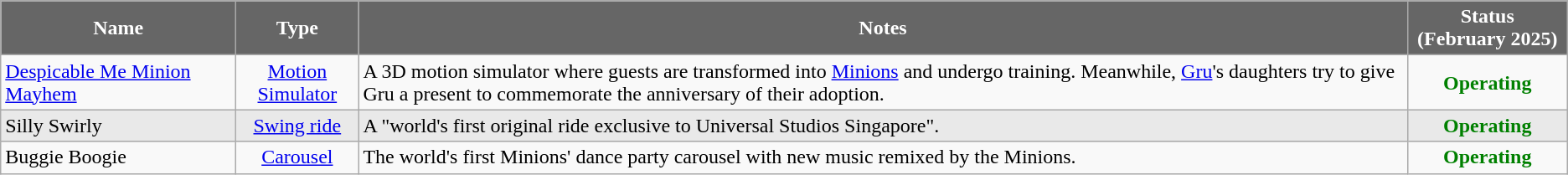<table class=wikitable>
<tr>
<th scope="col" style="background:#666; color:#fff; width:180px;">Name</th>
<th scope="col" style="background:#666; color:#fff; width:90px;">Type</th>
<th style="background:#666; color:#fff;" scope="col">Notes</th>
<th scope"col" style="background:#666; color:#fff; width:120px;">Status<br>(February 2025)</th>
</tr>
<tr>
<td><a href='#'>Despicable Me Minion Mayhem</a></td>
<td align=center><a href='#'>Motion Simulator</a></td>
<td>A 3D motion simulator where guests are transformed into <a href='#'>Minions</a> and undergo training. Meanwhile, <a href='#'>Gru</a>'s daughters try to give Gru a present to commemorate the anniversary of their adoption.</td>
<td style="color:green;" align=center><strong>Operating</strong></td>
</tr>
<tr style="background:#e9e9e9;">
<td>Silly Swirly</td>
<td align=center><a href='#'>Swing ride</a></td>
<td>A "world's first original ride exclusive to Universal Studios Singapore".</td>
<td style="color:green;" align=center><strong>Operating</strong></td>
</tr>
<tr>
<td>Buggie Boogie</td>
<td align=center><a href='#'>Carousel</a></td>
<td>The world's first Minions' dance party carousel with new music remixed by the Minions.</td>
<td style="color:green;" align=center><strong>Operating</strong></td>
</tr>
</table>
